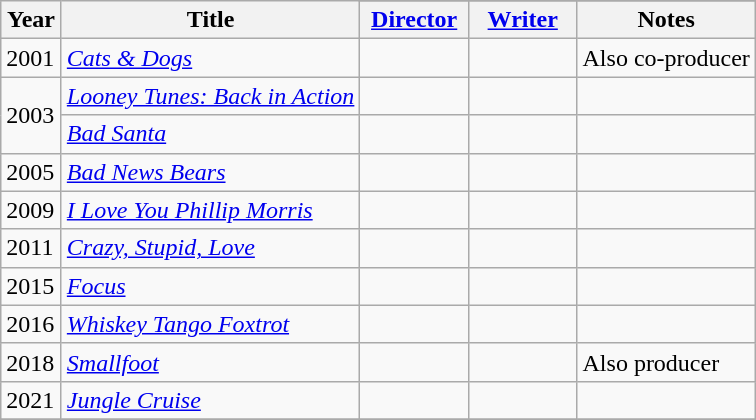<table class="wikitable plainrowheaders">
<tr>
<th rowspan="2" style="width:33px;">Year</th>
<th rowspan="2">Title</th>
</tr>
<tr>
<th width=65><a href='#'>Director</a></th>
<th width=65><a href='#'>Writer</a></th>
<th>Notes</th>
</tr>
<tr>
<td>2001</td>
<td><em><a href='#'>Cats & Dogs</a></em></td>
<td></td>
<td></td>
<td>Also co-producer</td>
</tr>
<tr>
<td rowspan="2">2003</td>
<td><em><a href='#'>Looney Tunes: Back in Action</a></em></td>
<td></td>
<td></td>
<td></td>
</tr>
<tr>
<td><em><a href='#'>Bad Santa</a></em></td>
<td></td>
<td></td>
<td></td>
</tr>
<tr>
<td>2005</td>
<td><em><a href='#'>Bad News Bears</a></em></td>
<td></td>
<td></td>
<td></td>
</tr>
<tr>
<td>2009</td>
<td><em><a href='#'>I Love You Phillip Morris</a></em></td>
<td></td>
<td></td>
<td></td>
</tr>
<tr>
<td>2011</td>
<td><em><a href='#'>Crazy, Stupid, Love</a></em></td>
<td></td>
<td></td>
<td></td>
</tr>
<tr>
<td>2015</td>
<td><em><a href='#'>Focus</a></em></td>
<td></td>
<td></td>
<td></td>
</tr>
<tr>
<td>2016</td>
<td><em><a href='#'>Whiskey Tango Foxtrot</a></em></td>
<td></td>
<td></td>
<td></td>
</tr>
<tr>
<td>2018</td>
<td><em><a href='#'>Smallfoot</a></em></td>
<td></td>
<td></td>
<td>Also producer</td>
</tr>
<tr>
<td>2021</td>
<td><em><a href='#'>Jungle Cruise</a></em></td>
<td></td>
<td></td>
<td></td>
</tr>
<tr>
</tr>
</table>
